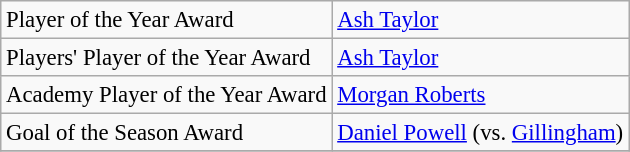<table class="wikitable" style="text-align:left; font-size:95%;">
<tr>
<td>Player of the Year Award</td>
<td><a href='#'>Ash Taylor</a></td>
</tr>
<tr>
<td>Players' Player of the Year Award</td>
<td><a href='#'>Ash Taylor</a></td>
</tr>
<tr>
<td>Academy Player of the Year Award</td>
<td><a href='#'>Morgan Roberts</a></td>
</tr>
<tr>
<td>Goal of the Season Award</td>
<td><a href='#'>Daniel Powell</a> (vs. <a href='#'>Gillingham</a>)</td>
</tr>
<tr>
</tr>
</table>
